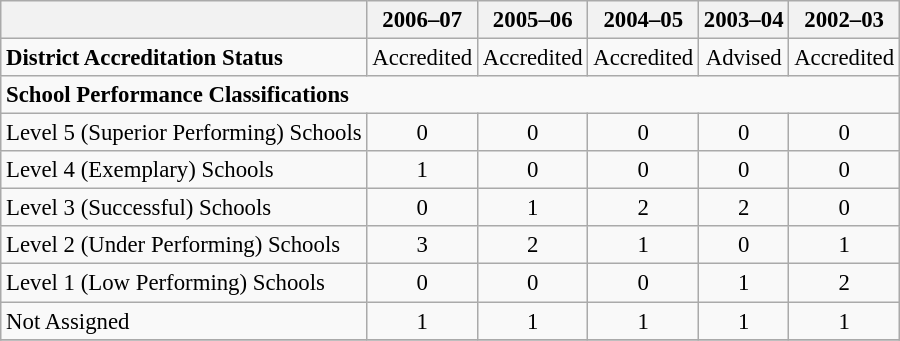<table class="wikitable" style="font-size: 95%;">
<tr>
<th></th>
<th>2006–07</th>
<th>2005–06</th>
<th>2004–05</th>
<th>2003–04</th>
<th>2002–03</th>
</tr>
<tr>
<td align="left"><strong>District Accreditation Status</strong></td>
<td align="center">Accredited</td>
<td align="center">Accredited</td>
<td align="center">Accredited</td>
<td align="center">Advised</td>
<td align="center">Accredited</td>
</tr>
<tr>
<td align="left" colspan="6"><strong>School Performance Classifications</strong></td>
</tr>
<tr>
<td align="left">Level 5 (Superior Performing) Schools</td>
<td align="center">0</td>
<td align="center">0</td>
<td align="center">0</td>
<td align="center">0</td>
<td align="center">0</td>
</tr>
<tr>
<td align="left">Level 4 (Exemplary) Schools</td>
<td align="center">1</td>
<td align="center">0</td>
<td align="center">0</td>
<td align="center">0</td>
<td align="center">0</td>
</tr>
<tr>
<td align="left">Level 3 (Successful) Schools</td>
<td align="center">0</td>
<td align="center">1</td>
<td align="center">2</td>
<td align="center">2</td>
<td align="center">0</td>
</tr>
<tr>
<td align="left">Level 2 (Under Performing) Schools</td>
<td align="center">3</td>
<td align="center">2</td>
<td align="center">1</td>
<td align="center">0</td>
<td align="center">1</td>
</tr>
<tr>
<td align="left">Level 1 (Low Performing) Schools</td>
<td align="center">0</td>
<td align="center">0</td>
<td align="center">0</td>
<td align="center">1</td>
<td align="center">2</td>
</tr>
<tr>
<td align="left">Not Assigned</td>
<td align="center">1</td>
<td align="center">1</td>
<td align="center">1</td>
<td align="center">1</td>
<td align="center">1</td>
</tr>
<tr>
</tr>
</table>
